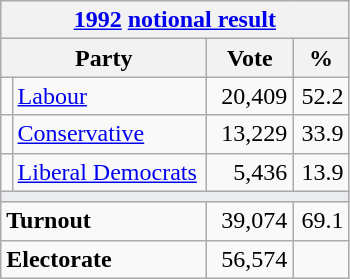<table class="wikitable">
<tr>
<th colspan="4"><a href='#'>1992</a> <a href='#'>notional result</a></th>
</tr>
<tr>
<th bgcolor="#DDDDFF" width="130px" colspan="2">Party</th>
<th bgcolor="#DDDDFF" width="50px">Vote</th>
<th bgcolor="#DDDDFF" width="30px">%</th>
</tr>
<tr>
<td></td>
<td><a href='#'>Labour</a></td>
<td align=right>20,409</td>
<td align=right>52.2</td>
</tr>
<tr>
<td></td>
<td><a href='#'>Conservative</a></td>
<td align=right>13,229</td>
<td align=right>33.9</td>
</tr>
<tr>
<td></td>
<td><a href='#'>Liberal Democrats</a></td>
<td align=right>5,436</td>
<td align=right>13.9</td>
</tr>
<tr>
<td colspan="4" bgcolor="#EAECF0"></td>
</tr>
<tr>
<td colspan="2"><strong>Turnout</strong></td>
<td align=right>39,074</td>
<td align=right>69.1</td>
</tr>
<tr>
<td colspan="2"><strong>Electorate</strong></td>
<td align=right>56,574</td>
</tr>
</table>
